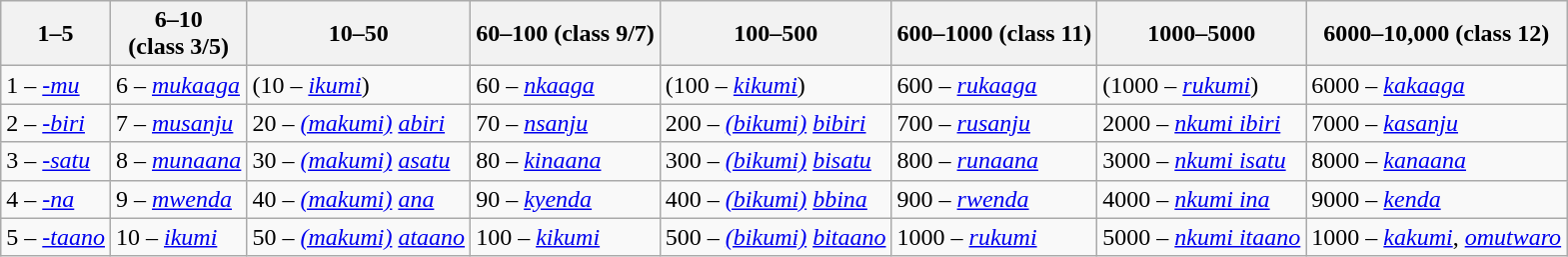<table class="wikitable">
<tr>
<th>1–5</th>
<th>6–10<br>(class 3/5)</th>
<th>10–50</th>
<th>60–100 (class 9/7)</th>
<th>100–500</th>
<th>600–1000 (class 11)</th>
<th>1000–5000</th>
<th>6000–10,000 (class 12)</th>
</tr>
<tr>
<td>1 – <a href='#'><em>-mu</em></a></td>
<td>6 – <a href='#'><em>mukaaga</em></a></td>
<td>(10 – <a href='#'><em>ikumi</em></a>)</td>
<td>60 – <a href='#'><em>nkaaga</em></a></td>
<td>(100 – <a href='#'><em>kikumi</em></a>)</td>
<td>600 – <a href='#'><em>rukaaga</em></a></td>
<td>(1000 – <a href='#'><em>rukumi</em></a>)</td>
<td>6000 – <a href='#'><em>kakaaga</em></a></td>
</tr>
<tr>
<td>2 – <a href='#'><em>-biri</em></a></td>
<td>7 – <a href='#'><em>musanju</em></a></td>
<td>20 – <a href='#'><em>(makumi)</em></a> <a href='#'><em>abiri</em></a></td>
<td>70 – <a href='#'><em>nsanju</em></a></td>
<td>200 – <a href='#'><em>(bikumi)</em></a> <a href='#'><em>bibiri</em></a></td>
<td>700 – <a href='#'><em>rusanju</em></a></td>
<td>2000 – <a href='#'><em>nkumi ibiri</em></a></td>
<td>7000 – <a href='#'><em>kasanju</em></a></td>
</tr>
<tr>
<td>3 – <a href='#'><em>-satu</em></a></td>
<td>8 – <a href='#'><em>munaana</em></a></td>
<td>30 – <a href='#'><em>(makumi)</em></a> <a href='#'><em>asatu</em></a></td>
<td>80 – <a href='#'><em>kinaana</em></a></td>
<td>300 – <a href='#'><em>(bikumi)</em></a> <a href='#'><em>bisatu</em></a></td>
<td>800 – <a href='#'><em>runaana</em></a></td>
<td>3000 – <a href='#'><em>nkumi isatu</em></a></td>
<td>8000 – <a href='#'><em>kanaana</em></a></td>
</tr>
<tr>
<td>4 – <a href='#'><em>-na</em></a></td>
<td>9 – <a href='#'><em>mwenda</em></a></td>
<td>40 – <a href='#'><em>(makumi)</em></a> <a href='#'><em>ana</em></a></td>
<td>90 – <a href='#'><em>kyenda</em></a></td>
<td>400 – <a href='#'><em>(bikumi)</em></a> <a href='#'><em>bbina</em></a></td>
<td>900 – <a href='#'><em>rwenda</em></a></td>
<td>4000 – <a href='#'><em>nkumi ina</em></a></td>
<td>9000 – <a href='#'><em>kenda</em></a></td>
</tr>
<tr>
<td>5 – <a href='#'><em>-taano</em></a></td>
<td>10 – <a href='#'><em>ikumi</em></a></td>
<td>50 – <a href='#'><em>(makumi)</em></a> <a href='#'><em>ataano</em></a></td>
<td>100 – <a href='#'><em>kikumi</em></a></td>
<td>500 – <a href='#'><em>(bikumi)</em></a> <a href='#'><em>bitaano</em></a></td>
<td>1000 – <a href='#'><em>rukumi</em></a></td>
<td>5000 – <a href='#'><em>nkumi itaano</em></a></td>
<td>1000 – <a href='#'><em>kakumi</em></a>, <a href='#'><em>omutwaro</em></a></td>
</tr>
</table>
